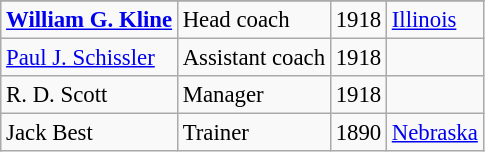<table class="wikitable" style="font-size: 95%">
<tr>
</tr>
<tr>
<td><strong><a href='#'>William G. Kline</a></strong></td>
<td>Head coach</td>
<td>1918</td>
<td><a href='#'>Illinois</a></td>
</tr>
<tr>
<td><a href='#'>Paul J. Schissler</a></td>
<td>Assistant coach</td>
<td>1918</td>
<td></td>
</tr>
<tr>
<td>R. D. Scott</td>
<td>Manager</td>
<td>1918</td>
<td></td>
</tr>
<tr>
<td>Jack Best</td>
<td>Trainer</td>
<td>1890</td>
<td><a href='#'>Nebraska</a></td>
</tr>
</table>
